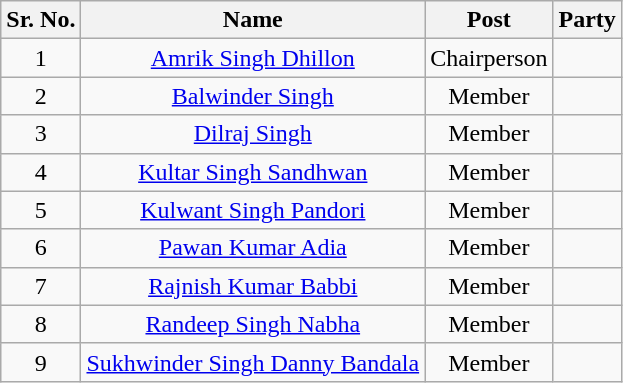<table class="wikitable sortable">
<tr>
<th>Sr. No.</th>
<th>Name</th>
<th>Post</th>
<th colspan="2">Party</th>
</tr>
<tr align="center">
<td>1</td>
<td><a href='#'>Amrik Singh Dhillon</a></td>
<td>Chairperson</td>
<td></td>
</tr>
<tr align="center">
<td>2</td>
<td><a href='#'>Balwinder Singh</a></td>
<td>Member</td>
<td></td>
</tr>
<tr align="center">
<td>3</td>
<td><a href='#'>Dilraj Singh</a></td>
<td>Member</td>
<td></td>
</tr>
<tr align="center">
<td>4</td>
<td><a href='#'>Kultar Singh Sandhwan</a></td>
<td>Member</td>
<td></td>
</tr>
<tr align="center">
<td>5</td>
<td><a href='#'>Kulwant Singh Pandori</a></td>
<td>Member</td>
<td></td>
</tr>
<tr align="center">
<td>6</td>
<td><a href='#'>Pawan Kumar Adia</a></td>
<td>Member</td>
<td></td>
</tr>
<tr align="center">
<td>7</td>
<td><a href='#'>Rajnish Kumar Babbi</a></td>
<td>Member</td>
<td></td>
</tr>
<tr align="center">
<td>8</td>
<td><a href='#'>Randeep Singh Nabha</a></td>
<td>Member</td>
<td></td>
</tr>
<tr align="center">
<td>9</td>
<td><a href='#'>Sukhwinder Singh Danny Bandala</a></td>
<td>Member</td>
<td></td>
</tr>
</table>
